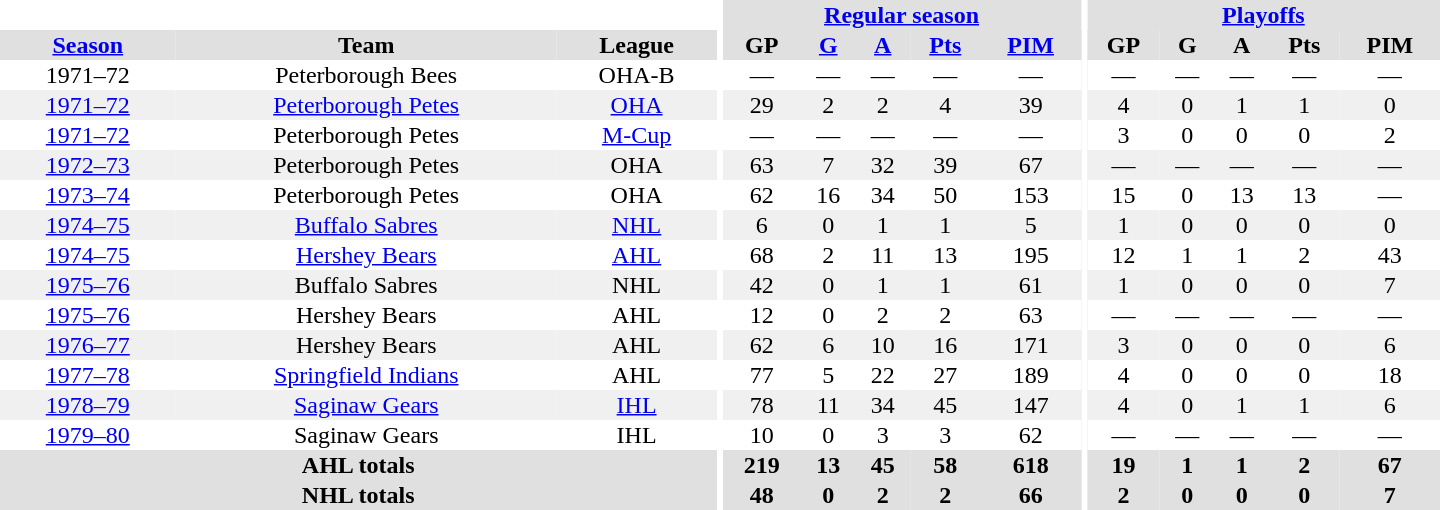<table border="0" cellpadding="1" cellspacing="0" style="text-align:center; width:60em">
<tr bgcolor="#e0e0e0">
<th colspan="3" bgcolor="#ffffff"></th>
<th rowspan="100" bgcolor="#ffffff"></th>
<th colspan="5"><a href='#'>Regular season</a></th>
<th rowspan="100" bgcolor="#ffffff"></th>
<th colspan="5"><a href='#'>Playoffs</a></th>
</tr>
<tr bgcolor="#e0e0e0">
<th><a href='#'>Season</a></th>
<th>Team</th>
<th>League</th>
<th>GP</th>
<th><a href='#'>G</a></th>
<th><a href='#'>A</a></th>
<th><a href='#'>Pts</a></th>
<th><a href='#'>PIM</a></th>
<th>GP</th>
<th>G</th>
<th>A</th>
<th>Pts</th>
<th>PIM</th>
</tr>
<tr>
<td>1971–72</td>
<td>Peterborough Bees</td>
<td>OHA-B</td>
<td>—</td>
<td>—</td>
<td>—</td>
<td>—</td>
<td>—</td>
<td>—</td>
<td>—</td>
<td>—</td>
<td>—</td>
<td>—</td>
</tr>
<tr bgcolor="#f0f0f0">
<td><a href='#'>1971–72</a></td>
<td><a href='#'>Peterborough Petes</a></td>
<td><a href='#'>OHA</a></td>
<td>29</td>
<td>2</td>
<td>2</td>
<td>4</td>
<td>39</td>
<td>4</td>
<td>0</td>
<td>1</td>
<td>1</td>
<td>0</td>
</tr>
<tr>
<td><a href='#'>1971–72</a></td>
<td>Peterborough Petes</td>
<td><a href='#'>M-Cup</a></td>
<td>—</td>
<td>—</td>
<td>—</td>
<td>—</td>
<td>—</td>
<td>3</td>
<td>0</td>
<td>0</td>
<td>0</td>
<td>2</td>
</tr>
<tr bgcolor="#f0f0f0">
<td><a href='#'>1972–73</a></td>
<td>Peterborough Petes</td>
<td>OHA</td>
<td>63</td>
<td>7</td>
<td>32</td>
<td>39</td>
<td>67</td>
<td>—</td>
<td>—</td>
<td>—</td>
<td>—</td>
<td>—</td>
</tr>
<tr>
<td><a href='#'>1973–74</a></td>
<td>Peterborough Petes</td>
<td>OHA</td>
<td>62</td>
<td>16</td>
<td>34</td>
<td>50</td>
<td>153</td>
<td>15</td>
<td>0</td>
<td>13</td>
<td>13</td>
<td>—</td>
</tr>
<tr bgcolor="#f0f0f0">
<td><a href='#'>1974–75</a></td>
<td><a href='#'>Buffalo Sabres</a></td>
<td><a href='#'>NHL</a></td>
<td>6</td>
<td>0</td>
<td>1</td>
<td>1</td>
<td>5</td>
<td>1</td>
<td>0</td>
<td>0</td>
<td>0</td>
<td>0</td>
</tr>
<tr>
<td><a href='#'>1974–75</a></td>
<td><a href='#'>Hershey Bears</a></td>
<td><a href='#'>AHL</a></td>
<td>68</td>
<td>2</td>
<td>11</td>
<td>13</td>
<td>195</td>
<td>12</td>
<td>1</td>
<td>1</td>
<td>2</td>
<td>43</td>
</tr>
<tr bgcolor="#f0f0f0">
<td><a href='#'>1975–76</a></td>
<td>Buffalo Sabres</td>
<td>NHL</td>
<td>42</td>
<td>0</td>
<td>1</td>
<td>1</td>
<td>61</td>
<td>1</td>
<td>0</td>
<td>0</td>
<td>0</td>
<td>7</td>
</tr>
<tr>
<td><a href='#'>1975–76</a></td>
<td>Hershey Bears</td>
<td>AHL</td>
<td>12</td>
<td>0</td>
<td>2</td>
<td>2</td>
<td>63</td>
<td>—</td>
<td>—</td>
<td>—</td>
<td>—</td>
<td>—</td>
</tr>
<tr bgcolor="#f0f0f0">
<td><a href='#'>1976–77</a></td>
<td>Hershey Bears</td>
<td>AHL</td>
<td>62</td>
<td>6</td>
<td>10</td>
<td>16</td>
<td>171</td>
<td>3</td>
<td>0</td>
<td>0</td>
<td>0</td>
<td>6</td>
</tr>
<tr>
<td><a href='#'>1977–78</a></td>
<td><a href='#'>Springfield Indians</a></td>
<td>AHL</td>
<td>77</td>
<td>5</td>
<td>22</td>
<td>27</td>
<td>189</td>
<td>4</td>
<td>0</td>
<td>0</td>
<td>0</td>
<td>18</td>
</tr>
<tr bgcolor="#f0f0f0">
<td><a href='#'>1978–79</a></td>
<td><a href='#'>Saginaw Gears</a></td>
<td><a href='#'>IHL</a></td>
<td>78</td>
<td>11</td>
<td>34</td>
<td>45</td>
<td>147</td>
<td>4</td>
<td>0</td>
<td>1</td>
<td>1</td>
<td>6</td>
</tr>
<tr>
<td><a href='#'>1979–80</a></td>
<td>Saginaw Gears</td>
<td>IHL</td>
<td>10</td>
<td>0</td>
<td>3</td>
<td>3</td>
<td>62</td>
<td>—</td>
<td>—</td>
<td>—</td>
<td>—</td>
<td>—</td>
</tr>
<tr bgcolor="#e0e0e0">
<th colspan="3">AHL totals</th>
<th>219</th>
<th>13</th>
<th>45</th>
<th>58</th>
<th>618</th>
<th>19</th>
<th>1</th>
<th>1</th>
<th>2</th>
<th>67</th>
</tr>
<tr bgcolor="#e0e0e0">
<th colspan="3">NHL totals</th>
<th>48</th>
<th>0</th>
<th>2</th>
<th>2</th>
<th>66</th>
<th>2</th>
<th>0</th>
<th>0</th>
<th>0</th>
<th>7</th>
</tr>
</table>
